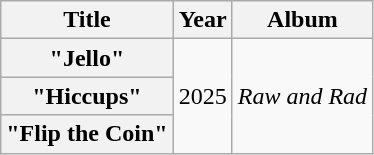<table class="wikitable plainrowheaders" style="text-align:center">
<tr>
<th scope="col">Title</th>
<th scope="col">Year</th>
<th scope="col">Album</th>
</tr>
<tr>
<th scope="row">"Jello"</th>
<td rowspan="3">2025</td>
<td rowspan="3"><em>Raw and Rad</em></td>
</tr>
<tr>
<th scope="row">"Hiccups"</th>
</tr>
<tr>
<th scope="row">"Flip the Coin"</th>
</tr>
</table>
